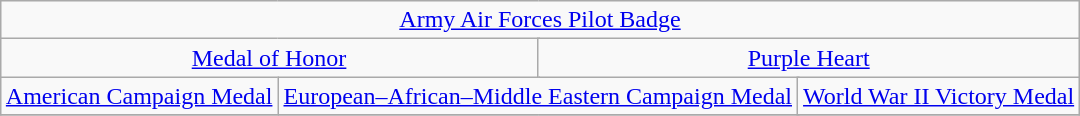<table class="wikitable" style="margin:1em auto; text-align:center;">
<tr>
<td colspan="12"><a href='#'>Army Air Forces Pilot Badge</a></td>
</tr>
<tr>
<td colspan="6"><a href='#'>Medal of Honor</a></td>
<td colspan="6"><a href='#'>Purple Heart</a></td>
</tr>
<tr>
<td colspan="4"><a href='#'>American Campaign Medal</a></td>
<td colspan="4"><a href='#'>European–African–Middle Eastern Campaign Medal</a></td>
<td colspan="4"><a href='#'>World War II Victory Medal</a></td>
</tr>
<tr>
</tr>
</table>
